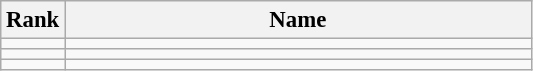<table class="wikitable" style="font-size:95%;">
<tr>
<th>Rank</th>
<th align="left" style="width: 20em">Name</th>
</tr>
<tr>
<td align="center"></td>
<td></td>
</tr>
<tr>
<td align="center"></td>
<td></td>
</tr>
<tr>
<td align="center"></td>
<td></td>
</tr>
</table>
